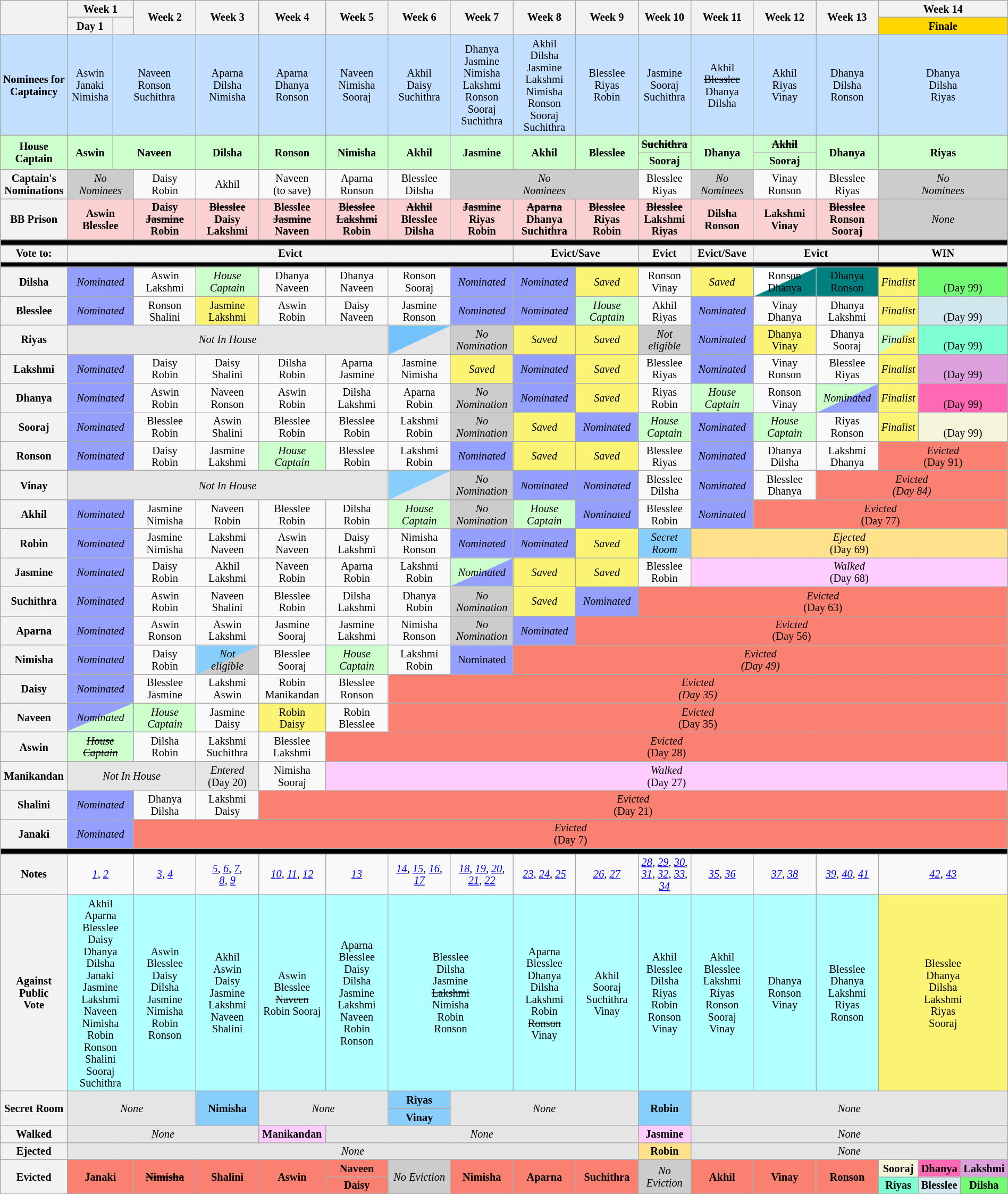<table class="wikitable" style="text-align:center; width:100%; font-size:85%; line-height:15px;">
<tr>
<th rowspan="2" style="width: 6%;"></th>
<th style="width: 6%;" colspan="2">Week 1</th>
<th rowspan="2" style="width: 6%;">Week 2</th>
<th rowspan="2" style="width: 6%;">Week 3</th>
<th rowspan="2" style="width: 6%;">Week 4</th>
<th rowspan="2" style="width: 6%;">Week 5</th>
<th rowspan="2" style="width: 6%;">Week 6</th>
<th rowspan="2" style="width: 6%;">Week 7</th>
<th rowspan="2" style="width: 6%;">Week 8</th>
<th rowspan="2" style="width: 6%;">Week 9</th>
<th rowspan="2" style="width: 5%;">Week 10</th>
<th rowspan="2" style="width: 6%;">Week 11</th>
<th rowspan="2" style="width: 6%;">Week 12</th>
<th rowspan="2" style="width: 6%;">Week 13</th>
<th style="width: 8%;" colspan="4">Week 14</th>
</tr>
<tr>
<th style="width: 2%;">Day 1</th>
<th style="width: 2%;"></th>
<td colspan="4" style="background:#FFD700"><strong>Finale</strong></td>
</tr>
<tr style="background:#C2DFFF;" |>
<th style="background:#C2DFFF;">Nominees for<br>Captaincy</th>
<td>Aswin<br>Janaki<br>Nimisha</td>
<td colspan="2">Naveen<br>Ronson<br>Suchithra</td>
<td>Aparna<br>Dilsha<br>Nimisha</td>
<td>Aparna<br>Dhanya<br>Ronson</td>
<td>Naveen<br>Nimisha<br>Sooraj</td>
<td>Akhil<br>Daisy<br>Suchithra</td>
<td>Dhanya<br>Jasmine<br>Nimisha<br>Lakshmi<br>Ronson<br>Sooraj<br>Suchithra</td>
<td>Akhil<br>Dilsha<br>Jasmine<br>Lakshmi<br>Nimisha<br>Ronson<br>Sooraj<br>Suchithra</td>
<td>Blesslee<br>Riyas<br>Robin</td>
<td>Jasmine<br>Sooraj<br>Suchithra</td>
<td>Akhil<br><s>Blesslee</s><br>Dhanya<br>Dilsha</td>
<td>Akhil<br>Riyas<br>Vinay</td>
<td>Dhanya<br>Dilsha<br>Ronson</td>
<td colspan="4">Dhanya<br>Dilsha<br>Riyas</td>
</tr>
<tr style="background:#cfc;"|>
<th rowspan="2" style="background:#cfc;">House Captain</th>
<td rowspan="2"><strong>Aswin</strong></td>
<td colspan="2" rowspan="2"  style="background:#cfc;"><strong>Naveen</strong></td>
<td rowspan="2"><strong>Dilsha</strong></td>
<td rowspan="2"><strong>Ronson</strong></td>
<td rowspan="2"><strong>Nimisha</strong></td>
<td rowspan="2"><strong>Akhil</strong></td>
<td rowspan="2"><strong>Jasmine</strong></td>
<td rowspan="2"><strong>Akhil</strong></td>
<td rowspan="2"><strong>Blesslee</strong></td>
<td><strong><s>Suchithra</s></strong></td>
<td rowspan="2"><strong>Dhanya</strong></td>
<td><strong><s>Akhil</s></strong></td>
<td rowspan="2"><strong>Dhanya</strong></td>
<td colspan="4" rowspan="2"><strong>Riyas</strong></td>
</tr>
<tr style="background:#cfc;">
<td><strong>Sooraj</strong></td>
<td><strong>Sooraj</strong></td>
</tr>
<tr>
<th>Captain's<br>Nominations</th>
<td colspan="2" style="background:#ccc;"><em>No<br>Nominees</em></td>
<td>Daisy<br>Robin</td>
<td>Akhil</td>
<td>Naveen<br>(to save)</td>
<td>Aparna<br>Ronson</td>
<td>Blesslee<br>Dilsha</td>
<td colspan="3" style="background:#ccc;"><em>No<br>Nominees</em></td>
<td>Blesslee <br> Riyas</td>
<td style="background:#ccc;"><em>No<br>Nominees</em></td>
<td>Vinay<br>Ronson</td>
<td>Blesslee<br>Riyas</td>
<td colspan="4" style="background:#ccc;"><em>No<br>Nominees</em></td>
</tr>
<tr style="background:#fad1d0"|>
<th>BB Prison</th>
<td colspan="2"><strong>Aswin<br>Blesslee</strong></td>
<td><strong>Daisy<br><s>Jasmine</s><br>Robin</strong></td>
<td><strong><s>Blesslee</s><br>Daisy<br>Lakshmi</strong></td>
<td><strong>Blesslee<br><s>Jasmine</s><br>Naveen</strong></td>
<td><strong><s>Blesslee<br>Lakshmi</s><br>Robin</strong></td>
<td><strong><s>Akhil</s><br>Blesslee<br>Dilsha</strong></td>
<td><strong><s>Jasmine</s><br>Riyas<br>Robin</strong></td>
<td><strong><s>Aparna</s><br>Dhanya<br>Suchithra</strong></td>
<td><strong><s>Blesslee</s><br>Riyas<br>Robin</strong></td>
<td><strong><s>Blesslee</s><br>Lakshmi<br>Riyas</strong></td>
<td><strong>Dilsha<br>Ronson</strong></td>
<td><strong>Lakshmi<br>Vinay</strong></td>
<td><strong><s>Blesslee</s><br>Ronson<br>Sooraj</strong></td>
<td colspan="4" style="background:#ccc;"><em>None</em></td>
</tr>
<tr>
<td colspan="19" style="background:#000"></td>
</tr>
<tr>
<th>Vote to:</th>
<th colspan="8">Evict</th>
<th colspan="2">Evict/Save</th>
<th>Evict</th>
<th>Evict/Save</th>
<th colspan="2">Evict</th>
<th colspan="4">WIN</th>
</tr>
<tr>
<td colspan="19" style="background:#000"></td>
</tr>
<tr>
<th>Dilsha</th>
<td colspan="2" style="background:#959FFD;"><em>Nominated</em></td>
<td>Aswin<br>Lakshmi</td>
<td style="background:#cfc;"><em>House <br> Captain</em></td>
<td>Dhanya<br>Naveen</td>
<td>Dhanya<br>Naveen</td>
<td>Ronson<br>Sooraj</td>
<td style="background:#959FFD;"><em>Nominated</em></td>
<td style="background:#959FFD;"><em>Nominated</em></td>
<td style="background:#FBF373;"><em>Saved</em></td>
<td>Ronson<br>Vinay</td>
<td style="background:#FBF373;"><em>Saved</em></td>
<td style="background-image: linear-gradient(to right bottom, #FFFFFF 50%, #008080 50%);">Ronson <br> Dhanya</td>
<td style="background:#008080;">Dhanya<br>Ronson</td>
<td style="background:#FBF373;"><em>Finalist</em></td>
<td colspan="3"  style="background:#73FB76;"><strong><em></em></strong><br>(Day 99)</td>
</tr>
<tr>
<th>Blesslee</th>
<td colspan="2" style="background:#959FFD;"><em>Nominated</em></td>
<td>Ronson<br>Shalini</td>
<td style="background:#FBF373;">Jasmine <br> Lakshmi</td>
<td>Aswin<br>Robin</td>
<td>Daisy<br>Naveen</td>
<td>Jasmine<br>Ronson</td>
<td style="background:#959FFD;"><em>Nominated</em></td>
<td style="background:#959FFD;"><em>Nominated</em></td>
<td style="background:#cfc;"><em>House<br>Captain</em></td>
<td>Akhil<br>Riyas</td>
<td style="background:#959FFD;"><em>Nominated</em></td>
<td>Vinay<br>Dhanya</td>
<td>Dhanya<br>Lakshmi</td>
<td style="background:#FBF373;"><em>Finalist</em></td>
<td colspan="3" style="background:#D1E8EF;"><strong><em></em></strong><br>(Day 99)</td>
</tr>
<tr>
<th>Riyas</th>
<td colspan="6" style="background:#E5E5E5;"><em>Not In House</em></td>
<td style="background-image: linear-gradient(to right bottom, #73C2FB 50%, #E5E5E5 50%);"></td>
<td style="background:#ccc;"><em>No<br>Nomination</em></td>
<td style="background:#FBF373;"><em>Saved</em></td>
<td style="background:#FBF373;"><em>Saved</em></td>
<td style="background:#ccc;"><em>Not<br>eligible</em></td>
<td style="background:#959FFD;"><em>Nominated</em></td>
<td style="background:#FBF373;">Dhanya<br>Vinay</td>
<td>Dhanya <br> Sooraj</td>
<td style="background-image: linear-gradient(to right bottom, #cfc 50%, #FBF373 50%);"><em>Finalist</em></td>
<td colspan="3" style="background:#7FFFD4;"><strong><em></em></strong><br>(Day 99)</td>
</tr>
<tr>
<th>Lakshmi</th>
<td colspan="2" style="background:#959FFD;"><em>Nominated</em></td>
<td>Daisy<br>Robin</td>
<td>Daisy<br>Shalini</td>
<td>Dilsha<br>Robin</td>
<td>Aparna<br>Jasmine</td>
<td>Jasmine<br>Nimisha</td>
<td style="background:#FBF373;"><em>Saved</em></td>
<td style="background:#959FFD;"><em>Nominated</em></td>
<td style="background:#FBF373;"><em>Saved</em></td>
<td>Blesslee<br>Riyas</td>
<td style="background:#959FFD;"><em>Nominated</em></td>
<td>Vinay<br>Ronson</td>
<td>Blesslee<br>Riyas</td>
<td style="background:#FBF373;"><em>Finalist</em></td>
<td colspan="3" style="background:#DDA0DD;"><strong><em></em></strong><br>(Day 99)</td>
</tr>
<tr>
<th>Dhanya</th>
<td colspan="2" style="background:#959FFD;"><em>Nominated</em></td>
<td>Aswin<br>Robin</td>
<td>Naveen<br>Ronson</td>
<td>Aswin<br>Robin</td>
<td>Dilsha<br>Lakshmi</td>
<td>Aparna<br>Robin</td>
<td style="background:#ccc;"><em>No<br>Nomination</em></td>
<td style="background:#959FFD;"><em>Nominated</em></td>
<td style="background:#FBF373;"><em>Saved</em></td>
<td>Riyas<br>Robin</td>
<td style="background:#cfc;"><em>House<br>Captain</em></td>
<td>Ronson<br>Vinay</td>
<td style="background-image: linear-gradient(to right bottom, #cfc 50%, #959FFD 50%);"><em>Nominated</em></td>
<td style="background:#FBF373;"><em>Finalist</em></td>
<td colspan="3" style="background:#FF69B4;"><strong><em></em></strong><br>(Day 99)</td>
</tr>
<tr>
<th>Sooraj</th>
<td colspan="2" style="background:#959FFD;"><em>Nominated</em></td>
<td>Blesslee<br>Robin</td>
<td>Aswin<br>Shalini</td>
<td>Blesslee<br>Robin</td>
<td>Blesslee<br>Robin</td>
<td>Lakshmi<br>Robin</td>
<td style="background:#ccc;"><em>No<br>Nomination</em></td>
<td style="background:#FBF373;"><em>Saved</em></td>
<td style="background:#959FFD;"><em>Nominated</em></td>
<td style="background:#cfc;"><em>House<br>Captain</em></td>
<td style="background:#959FFD;"><em>Nominated</em></td>
<td style="background:#cfc;"><em>House<br>Captain</em></td>
<td>Riyas<br>Ronson</td>
<td style="background:#FBF373;"><em>Finalist</em></td>
<td colspan="4" style="background:beige"><strong><em></em></strong><br>(Day 99)</td>
</tr>
<tr>
<th>Ronson</th>
<td colspan="2" style="background:#959FFD;"><em>Nominated</em></td>
<td>Daisy<br>Robin</td>
<td>Jasmine<br>Lakshmi</td>
<td style="background:#cfc;"><em>House<br>Captain</em></td>
<td>Blesslee<br>Robin</td>
<td>Lakshmi<br>Robin</td>
<td style="background:#959FFD;"><em>Nominated</em></td>
<td style="background:#FBF373;"><em>Saved</em></td>
<td style="background:#FBF373;"><em>Saved</em></td>
<td>Blesslee<br>Riyas</td>
<td style="background:#959FFD;"><em>Nominated</em></td>
<td>Dhanya<br>Dilsha</td>
<td>Lakshmi<br>Dhanya</td>
<td colspan="4" style="background:#FA8072;"><em>Evicted</em><br>(Day 91)</td>
</tr>
<tr>
<th>Vinay</th>
<td colspan="6" style="background:#E5E5E5;"><em>Not In House</em></td>
<td style="background-image: linear-gradient(to right bottom, #87CEFA 50%, #E5E5E5 50%);"></td>
<td style="background:#ccc;"><em>No<br>Nomination</em></td>
<td style="background:#959FFD;"><em>Nominated</em></td>
<td style="background:#959FFD;"><em>Nominated</em></td>
<td>Blesslee<br>Dilsha</td>
<td style="background:#959FFD;"><em>Nominated</em></td>
<td>Blesslee<br>Dhanya</td>
<td colspan="5" style="background:#FA8072;"><em>Evicted<br>(Day 84)</em></td>
</tr>
<tr>
<th>Akhil</th>
<td colspan="2" style="background:#959FFD;"><em>Nominated</em></td>
<td>Jasmine<br>Nimisha</td>
<td>Naveen<br>Robin</td>
<td>Blesslee<br>Robin</td>
<td>Dilsha<br>Robin</td>
<td style="background:#cfc;"><em>House<br>Captain</em></td>
<td style="background:#ccc;"><em>No<br>Nomination</em></td>
<td style="background:#cfc;"><em>House<br>Captain</em></td>
<td style="background:#959FFD;"><em>Nominated</em></td>
<td>Blesslee<br>Robin</td>
<td style="background:#959FFD;"><em>Nominated</em></td>
<td colspan="6" style="background:#FA8072;"><em>Evicted</em><br>(Day 77)</td>
</tr>
<tr>
<th>Robin</th>
<td colspan="2" style="background:#959FFD;"><em>Nominated</em></td>
<td>Jasmine<br>Nimisha</td>
<td>Lakshmi<br>Naveen</td>
<td>Aswin<br>Naveen</td>
<td>Daisy<br>Lakshmi</td>
<td>Nimisha <br> Ronson</td>
<td style="background:#959FFD;"><em>Nominated</em></td>
<td style="background:#959FFD;"><em>Nominated</em></td>
<td style="background:#FBF373;"><em>Saved</em></td>
<td style="background:#87CEFA;"><em>Secret Room</em></td>
<td colspan="7" style="background:#FFE08B"><em>Ejected</em><br>(Day 69)</td>
</tr>
<tr>
<th>Jasmine</th>
<td colspan="2" style="background:#959FFD;"><em>Nominated</em></td>
<td>Daisy<br>Robin</td>
<td>Akhil<br>Lakshmi</td>
<td>Naveen<br>Robin</td>
<td>Aparna<br>Robin</td>
<td>Lakshmi<br>Robin</td>
<td style="background-image: linear-gradient(to right bottom, #cfc 50%, #959FFD 50%);"><em>Nominated</em></td>
<td style="background:#FBF373;"><em>Saved</em></td>
<td style="background:#FBF373;"><em>Saved</em></td>
<td>Blesslee<br>Robin</td>
<td colspan="7" style="background:#fcf;"><em>Walked</em><br>(Day 68)</td>
</tr>
<tr>
<th>Suchithra</th>
<td colspan="2" style="background:#959FFD;"><em>Nominated</em></td>
<td>Aswin<br>Robin</td>
<td>Naveen<br>Shalini</td>
<td>Blesslee<br>Robin</td>
<td>Dilsha<br>Lakshmi</td>
<td>Dhanya<br>Robin</td>
<td style="background:#ccc;"><em>No<br>Nomination</em></td>
<td style="background:#FBF373;"><em>Saved</em></td>
<td style="background:#959FFD;"><em>Nominated</em></td>
<td colspan="8" style="background:#FA8072;"><em>Evicted</em><br>(Day 63)</td>
</tr>
<tr>
<th>Aparna</th>
<td colspan="2" style="background:#959FFD;"><em>Nominated</em></td>
<td>Aswin<br>Ronson</td>
<td>Aswin<br>Lakshmi</td>
<td>Jasmine<br>Sooraj</td>
<td>Jasmine<br>Lakshmi</td>
<td>Nimisha<br>Ronson</td>
<td style="background:#ccc;"><em>No<br>Nomination</em></td>
<td style="background:#959FFD;"><em>Nominated</em></td>
<td colspan="9" style="background:#FA8072;"><em>Evicted</em><br>(Day 56)</td>
</tr>
<tr>
<th>Nimisha</th>
<td colspan="2" style="background:#959FFD;"><em>Nominated</em></td>
<td>Daisy<br>Robin</td>
<td style="background-image: linear-gradient(to right bottom, #87CEFA 50%, #ccc 50%);"><em>Not<br>eligible</em></td>
<td>Blesslee<br>Sooraj</td>
<td style="background:#cfc;"><em>House<br>Captain</em></td>
<td>Lakshmi<br>Robin</td>
<td style="background:#959FFD;">Nominated</td>
<td colspan="10" style="background:#FA8072;"><em>Evicted<br>(Day 49)</em></td>
</tr>
<tr>
<th>Daisy</th>
<td colspan="2" style="background:#959FFD;"><em>Nominated</em></td>
<td>Blesslee<br>Jasmine</td>
<td>Lakshmi<br>Aswin</td>
<td>Robin<br>Manikandan</td>
<td>Blesslee<br>Ronson</td>
<td colspan="12" style="background:#FA8072;"><em>Evicted<br>(Day 35)</em></td>
</tr>
<tr>
<th>Naveen</th>
<td colspan="2" style="background-image: linear-gradient(to right bottom, #959FFD 50%, #cfc 50%);"><em>Nominated</em></td>
<td style="background:#cfc;"><em>House<br>Captain</em></td>
<td>Jasmine<br>Daisy</td>
<td style="background:#FBF373;">Robin <br> Daisy</td>
<td>Robin<br>Blesslee</td>
<td colspan="12" style="background:#FA8072;"><em>Evicted</em><br>(Day 35)</td>
</tr>
<tr>
<th>Aswin</th>
<td colspan="2" style="background:#cfc;"><s><em>House<br>Captain</em></s></td>
<td>Dilsha<br>Robin</td>
<td>Lakshmi<br>Suchithra</td>
<td>Blesslee<br>Lakshmi</td>
<td colspan="13" style="background:#FA8072;"><em>Evicted</em><br>(Day 28)</td>
</tr>
<tr>
<th>Manikandan</th>
<td colspan="3" style="background:#E5E5E5;"><em>Not In House</em></td>
<td style="background:#E5E5E5;"><em>Entered</em><br>(Day 20)</td>
<td>Nimisha<br>Sooraj</td>
<td colspan="13" style="background:#fcf;"><em>Walked</em><br>(Day 27)</td>
</tr>
<tr>
<th>Shalini</th>
<td colspan="2" style="background:#959FFD;"><em>Nominated</em></td>
<td>Dhanya<br>Dilsha</td>
<td>Lakshmi<br>Daisy</td>
<td colspan="14" style="background:#FA8072;"><em>Evicted</em><br>(Day 21)</td>
</tr>
<tr>
<th>Janaki</th>
<td colspan="2" style="background:#959FFD;"><em>Nominated</em></td>
<td colspan="16" style="background:#FA8072;"><em>Evicted</em><br>(Day 7)</td>
</tr>
<tr>
<td colspan="19" style="background:#000"></td>
</tr>
<tr>
<th>Notes</th>
<td colspan="2"><em><a href='#'>1</a></em>, <em><a href='#'>2</a></em></td>
<td><em><a href='#'>3</a></em>, <em><a href='#'>4</a></em></td>
<td><em><a href='#'>5</a></em>, <em><a href='#'>6</a></em>, <em><a href='#'>7</a></em>, <br> <em><a href='#'>8</a></em>, <em><a href='#'>9</a></em></td>
<td><em><a href='#'>10</a></em>, <em><a href='#'>11</a></em>, <em><a href='#'>12</a></em></td>
<td><em><a href='#'>13</a></em></td>
<td><em><a href='#'>14</a></em>, <em><a href='#'>15</a></em>, <em><a href='#'>16</a></em>, <em><a href='#'>17</a></em></td>
<td><em><a href='#'>18</a></em>, <em><a href='#'>19</a></em>, <em><a href='#'>20</a></em>, <em><a href='#'>21</a></em>, <em><a href='#'>22</a></em></td>
<td><em><a href='#'>23</a></em>, <em><a href='#'>24</a></em>, <em><a href='#'>25</a></em></td>
<td><em><a href='#'>26</a></em>, <em><a href='#'>27</a></em></td>
<td><em><a href='#'>28</a></em>, <em><a href='#'>29</a></em>, <em><a href='#'>30</a></em>, <em><a href='#'>31</a></em>, <em><a href='#'>32</a></em>, <em><a href='#'>33</a></em>, <em><a href='#'>34</a></em></td>
<td><em><a href='#'>35</a></em>, <em><a href='#'>36</a></em></td>
<td><em><a href='#'>37</a></em>, <em><a href='#'>38</a></em></td>
<td><em><a href='#'>39</a></em>, <em><a href='#'>40</a></em>, <em><a href='#'>41</a></em></td>
<td colspan="4"><em><a href='#'>42</a></em>, <em><a href='#'>43</a></em></td>
</tr>
<tr style="background:#B2FFFF">
<th>Against<br>Public<br>Vote</th>
<td colspan="2">Akhil<br>Aparna<br>Blesslee<br>Daisy<br>Dhanya<br>Dilsha<br>Janaki<br>Jasmine<br>Lakshmi<br>Naveen<br>Nimisha<br>Robin<br>Ronson<br>Shalini<br>Sooraj<br>Suchithra</td>
<td>Aswin<br>Blesslee<br>Daisy<br>Dilsha<br>Jasmine<br>Nimisha<br>Robin<br>Ronson</td>
<td>Akhil<br>Aswin<br>Daisy<br>Jasmine<br>Lakshmi<br>Naveen<br>Shalini</td>
<td>Aswin<br>Blesslee<br><s>Naveen </s>Robin Sooraj</td>
<td>Aparna<br>Blesslee<br>Daisy<br>Dilsha<br>Jasmine<br>Lakshmi<br>Naveen<br>Robin<br>Ronson</td>
<td colspan="2">Blesslee<br>Dilsha<br>Jasmine<br><s>Lakshmi</s><br>Nimisha<br>Robin<br>Ronson</td>
<td>Aparna<br>Blesslee<br>Dhanya<br>Dilsha<br>Lakshmi<br>Robin<br><s>Ronson</s><br>Vinay</td>
<td>Akhil<br>Sooraj<br>Suchithra<br>Vinay</td>
<td>Akhil<br>Blesslee<br>Dilsha<br>Riyas<br>Robin<br>Ronson<br>Vinay</td>
<td>Akhil<br>Blesslee<br>Lakshmi<br>Riyas<br>Ronson<br>Sooraj<br>Vinay</td>
<td>Dhanya<br>Ronson<br>Vinay</td>
<td>Blesslee<br>Dhanya<br>Lakshmi<br>Riyas<br>Ronson</td>
<td colspan="4" style="background:#FBF373;">Blesslee<br>Dhanya<br>Dilsha<br>Lakshmi<br>Riyas<br>Sooraj</td>
</tr>
<tr>
<th rowspan="2">Secret Room</th>
<td rowspan="2" colspan="3" style="background:#E5E5E5;"><em>None</em></td>
<td rowspan="2" style="background:#87CEFA"><strong>Nimisha</strong></td>
<td rowspan="2" colspan="2" style="background:#E5E5E5;"><em>None</em></td>
<td style="background:#87CEFA"><strong>Riyas</strong></td>
<td rowspan="2" colspan="3" style="background:#E5E5E5;"><em>None</em></td>
<td rowspan="2" style="background:#87CEFA"><strong>Robin</strong></td>
<td rowspan="2" colspan="8" style="background:#E5E5E5;"><em>None</em></td>
</tr>
<tr>
<td style="background:#87CEFA"><strong>Vinay</strong></td>
</tr>
<tr>
<th>Walked</th>
<td colspan="4" style="background:#E5E5E5"><em>None</em></td>
<td style="background:#fcf"><strong>Manikandan</strong></td>
<td colspan="5" style="background:#E5E5E5"><em>None</em></td>
<td style="background:#fcf"><strong>Jasmine</strong></td>
<td colspan="8" style="background:#E5E5E5"><em>None</em></td>
</tr>
<tr style="background:#FFE08B" |>
<th>Ejected</th>
<td colspan="10" style="background:#E5E5E5"><em>None</em></td>
<td><strong>Robin</strong></td>
<td colspan="7" style="background:#E5E5E5"><em>None</em></td>
</tr>
<tr>
<th rowspan="2">Evicted</th>
<td colspan="2" rowspan="3"  style="background:#FA8072"><strong>Janaki</strong></td>
<td rowspan="2" style="background:#FA8072"><strong><s>Nimisha</s></strong></td>
<td rowspan="2" style="background:#FA8072"><strong>Shalini</strong></td>
<td rowspan="2" style="background:#FA8072"><strong>Aswin</strong></td>
<td style="background:#FA8072"><strong>Naveen</strong></td>
<td rowspan="2" style="background:#ccc"><em>No Eviction</em></td>
<td rowspan="2" style="background:#FA8072"><strong>Nimisha</strong></td>
<td rowspan="2" style="background:#FA8072"><strong>Aparna</strong></td>
<td rowspan="2" style="background:#FA8072"><strong>Suchithra</strong></td>
<td rowspan="2" bgcolor="#ccc"><em>No Eviction</em></td>
<td rowspan="2" style="background:#FA8072"><strong>Akhil</strong></td>
<td rowspan="2" style="background:#FA8072"><strong>Vinay</strong></td>
<td rowspan="2" style="background:#FA8072"><strong>Ronson</strong></td>
<td style="background:beige"><strong>Sooraj</strong></td>
<td colspan="2" style="background:#FF69B4;"><strong>Dhanya</strong></td>
<td style="background:#DDA0DD;"><strong>Lakshmi</strong></td>
</tr>
<tr>
<td style="background:#FA8072;"><strong>Daisy</strong></td>
<td style="background:#7FFFD4;"><strong>Riyas</strong></td>
<td style="background:#D1E8EF";"><strong>Blesslee</strong></td>
<td colspan="2" style="background:#73FB76;"><strong>Dilsha</strong></td>
</tr>
</table>
